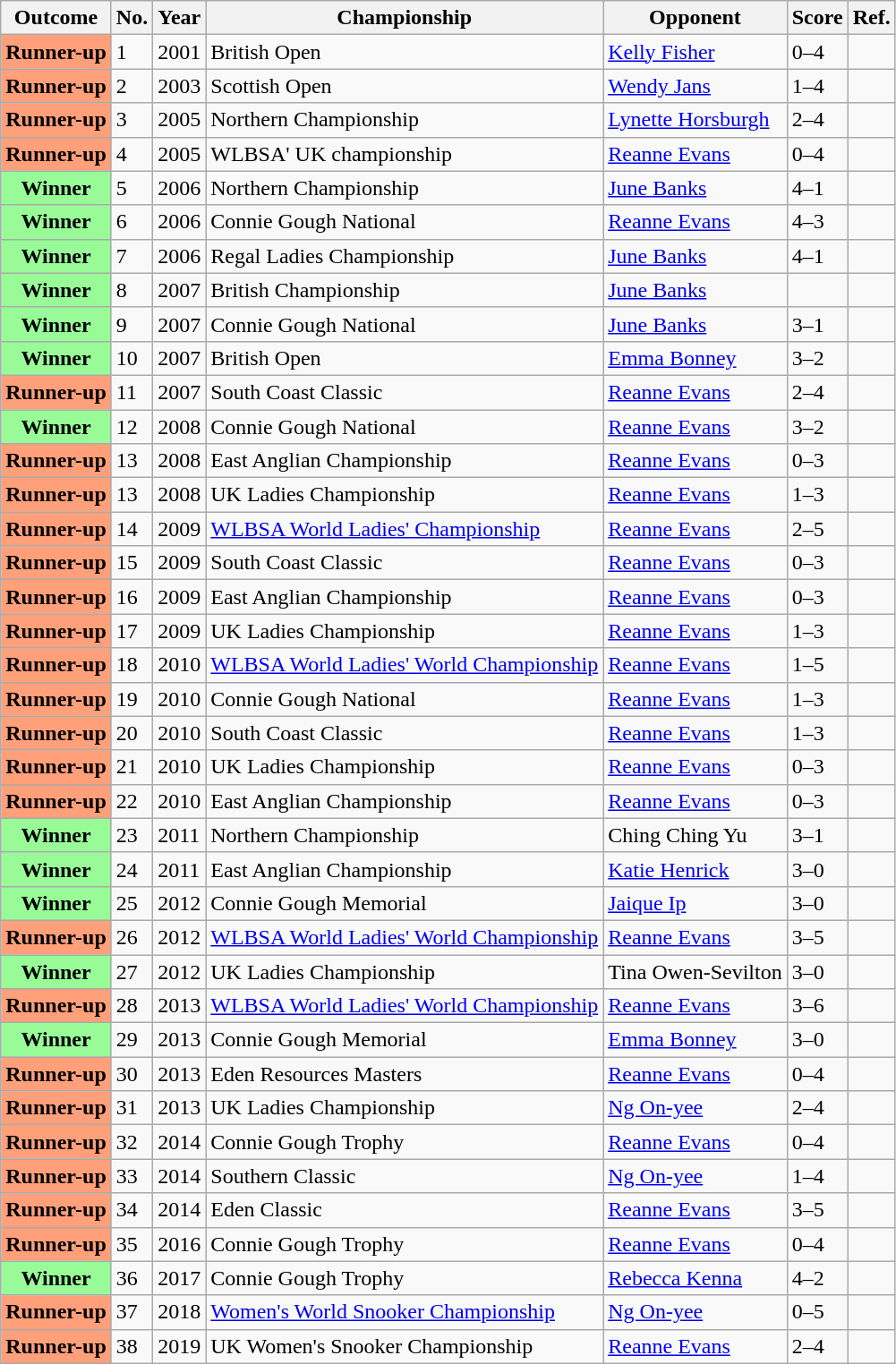<table class="wikitable">
<tr>
<th>Outcome</th>
<th>No.</th>
<th>Year</th>
<th>Championship</th>
<th>Opponent</th>
<th>Score</th>
<th>Ref.</th>
</tr>
<tr>
<th scope="row" style="background:#ffa07a;">Runner-up</th>
<td>1</td>
<td>2001</td>
<td>British Open</td>
<td><a href='#'>Kelly Fisher</a></td>
<td>0–4</td>
<td></td>
</tr>
<tr>
<th scope="row" style="background:#ffa07a;">Runner-up</th>
<td>2</td>
<td>2003</td>
<td>Scottish Open</td>
<td><a href='#'>Wendy Jans</a></td>
<td>1–4</td>
<td></td>
</tr>
<tr>
<th scope="row" style="background:#ffa07a;">Runner-up</th>
<td>3</td>
<td>2005</td>
<td>Northern Championship</td>
<td><a href='#'>Lynette Horsburgh</a></td>
<td>2–4</td>
<td></td>
</tr>
<tr>
<th scope="row" style="background:#ffa07a;">Runner-up</th>
<td>4</td>
<td>2005</td>
<td>WLBSA' UK championship</td>
<td><a href='#'>Reanne Evans</a></td>
<td>0–4</td>
<td></td>
</tr>
<tr>
<th scope="row" style="background:#98FB98">Winner</th>
<td>5</td>
<td>2006</td>
<td>Northern Championship</td>
<td><a href='#'>June Banks</a></td>
<td>4–1</td>
<td></td>
</tr>
<tr>
<th scope="row" style="background:#98FB98">Winner</th>
<td>6</td>
<td>2006</td>
<td>Connie Gough National</td>
<td><a href='#'>Reanne Evans</a></td>
<td>4–3</td>
<td></td>
</tr>
<tr>
<th scope="row" style="background:#98FB98">Winner</th>
<td>7</td>
<td>2006</td>
<td>Regal Ladies Championship</td>
<td><a href='#'>June Banks</a></td>
<td>4–1</td>
<td></td>
</tr>
<tr>
<th scope="row" style="background:#98FB98">Winner</th>
<td>8</td>
<td>2007</td>
<td>British Championship</td>
<td><a href='#'>June Banks</a></td>
<td></td>
<td></td>
</tr>
<tr>
<th scope="row" style="background:#98FB98">Winner</th>
<td>9</td>
<td>2007</td>
<td>Connie Gough National</td>
<td><a href='#'>June Banks</a></td>
<td>3–1</td>
<td></td>
</tr>
<tr>
<th scope="row" style="background:#98FB98">Winner</th>
<td>10</td>
<td>2007</td>
<td>British Open</td>
<td><a href='#'>Emma Bonney</a></td>
<td>3–2</td>
<td></td>
</tr>
<tr>
<th scope="row" style="background:#ffa07a;">Runner-up</th>
<td>11</td>
<td>2007</td>
<td>South Coast Classic</td>
<td><a href='#'>Reanne Evans</a></td>
<td>2–4</td>
<td></td>
</tr>
<tr>
<th scope="row" style="background:#98FB98">Winner</th>
<td>12</td>
<td>2008</td>
<td>Connie Gough National</td>
<td><a href='#'>Reanne Evans</a></td>
<td>3–2</td>
<td></td>
</tr>
<tr>
<th scope="row" style="background:#ffa07a;">Runner-up</th>
<td>13</td>
<td>2008</td>
<td>East Anglian Championship</td>
<td><a href='#'>Reanne Evans</a></td>
<td>0–3</td>
<td></td>
</tr>
<tr>
<th scope="row" style="background:#ffa07a;">Runner-up</th>
<td>13</td>
<td>2008</td>
<td>UK Ladies Championship</td>
<td><a href='#'>Reanne Evans</a></td>
<td>1–3</td>
<td></td>
</tr>
<tr>
<th scope="row" style="background:#ffa07a;">Runner-up</th>
<td>14</td>
<td>2009</td>
<td><a href='#'>WLBSA World Ladies' Championship</a></td>
<td><a href='#'>Reanne Evans</a></td>
<td>2–5</td>
<td></td>
</tr>
<tr>
<th scope="row" style="background:#ffa07a;">Runner-up</th>
<td>15</td>
<td>2009</td>
<td>South Coast Classic</td>
<td><a href='#'>Reanne Evans</a></td>
<td>0–3</td>
<td></td>
</tr>
<tr>
<th scope="row" style="background:#ffa07a;">Runner-up</th>
<td>16</td>
<td>2009</td>
<td>East Anglian Championship</td>
<td><a href='#'>Reanne Evans</a></td>
<td>0–3</td>
<td></td>
</tr>
<tr>
<th scope="row" style="background:#ffa07a;">Runner-up</th>
<td>17</td>
<td>2009</td>
<td>UK Ladies Championship</td>
<td><a href='#'>Reanne Evans</a></td>
<td>1–3</td>
<td></td>
</tr>
<tr>
<th scope="row" style="background:#ffa07a;">Runner-up</th>
<td>18</td>
<td>2010</td>
<td><a href='#'>WLBSA World Ladies' World Championship</a></td>
<td><a href='#'>Reanne Evans</a></td>
<td>1–5</td>
<td></td>
</tr>
<tr>
<th scope="row" style="background:#ffa07a;">Runner-up</th>
<td>19</td>
<td>2010</td>
<td>Connie Gough National</td>
<td><a href='#'>Reanne Evans</a></td>
<td>1–3</td>
<td></td>
</tr>
<tr>
<th scope="row" style="background:#ffa07a;">Runner-up</th>
<td>20</td>
<td>2010</td>
<td>South Coast Classic</td>
<td><a href='#'>Reanne Evans</a></td>
<td>1–3</td>
<td></td>
</tr>
<tr>
<th scope="row" style="background:#ffa07a;">Runner-up</th>
<td>21</td>
<td>2010</td>
<td>UK Ladies Championship</td>
<td><a href='#'>Reanne Evans</a></td>
<td>0–3</td>
<td></td>
</tr>
<tr>
<th scope="row" style="background:#ffa07a;">Runner-up</th>
<td>22</td>
<td>2010</td>
<td>East Anglian Championship</td>
<td><a href='#'>Reanne Evans</a></td>
<td>0–3</td>
<td></td>
</tr>
<tr>
<th scope="row" style="background:#98FB98">Winner</th>
<td>23</td>
<td>2011</td>
<td>Northern Championship</td>
<td>Ching Ching Yu</td>
<td>3–1</td>
<td></td>
</tr>
<tr>
<th scope="row" style="background:#98FB98">Winner</th>
<td>24</td>
<td>2011</td>
<td>East Anglian Championship</td>
<td><a href='#'>Katie Henrick</a></td>
<td>3–0</td>
<td></td>
</tr>
<tr>
<th scope="row" style="background:#98FB98">Winner</th>
<td>25</td>
<td>2012</td>
<td>Connie Gough Memorial</td>
<td><a href='#'>Jaique Ip</a></td>
<td>3–0</td>
<td></td>
</tr>
<tr>
<th scope="row" style="background:#ffa07a;">Runner-up</th>
<td>26</td>
<td>2012</td>
<td><a href='#'>WLBSA World Ladies' World Championship</a></td>
<td><a href='#'>Reanne Evans</a></td>
<td>3–5</td>
<td></td>
</tr>
<tr>
<th scope="row" style="background:#98FB98">Winner</th>
<td>27</td>
<td>2012</td>
<td>UK Ladies Championship</td>
<td>Tina Owen-Sevilton</td>
<td>3–0</td>
<td></td>
</tr>
<tr>
<th scope="row" style="background:#ffa07a;">Runner-up</th>
<td>28</td>
<td>2013</td>
<td><a href='#'>WLBSA World Ladies' World Championship</a></td>
<td><a href='#'>Reanne Evans</a></td>
<td>3–6</td>
<td></td>
</tr>
<tr>
<th scope="row" style="background:#98FB98">Winner</th>
<td>29</td>
<td>2013</td>
<td>Connie Gough Memorial</td>
<td><a href='#'>Emma Bonney</a></td>
<td>3–0</td>
<td></td>
</tr>
<tr>
<th scope="row" style="background:#ffa07a;">Runner-up</th>
<td>30</td>
<td>2013</td>
<td>Eden Resources Masters</td>
<td><a href='#'>Reanne Evans</a></td>
<td>0–4</td>
<td></td>
</tr>
<tr>
<th scope="row" style="background:#ffa07a;">Runner-up</th>
<td>31</td>
<td>2013</td>
<td>UK Ladies Championship</td>
<td><a href='#'>Ng On-yee</a></td>
<td>2–4</td>
<td></td>
</tr>
<tr>
<th scope="row" style="background:#ffa07a;">Runner-up</th>
<td>32</td>
<td>2014</td>
<td>Connie Gough Trophy</td>
<td><a href='#'>Reanne Evans</a></td>
<td>0–4</td>
<td></td>
</tr>
<tr>
<th scope="row" style="background:#ffa07a;">Runner-up</th>
<td>33</td>
<td>2014</td>
<td>Southern Classic</td>
<td><a href='#'>Ng On-yee</a></td>
<td>1–4</td>
<td></td>
</tr>
<tr>
<th scope="row" style="background:#ffa07a;">Runner-up</th>
<td>34</td>
<td>2014</td>
<td>Eden Classic</td>
<td><a href='#'>Reanne Evans</a></td>
<td>3–5</td>
<td></td>
</tr>
<tr>
<th scope="row" style="background:#ffa07a;">Runner-up</th>
<td>35</td>
<td>2016</td>
<td>Connie Gough Trophy</td>
<td><a href='#'>Reanne Evans</a></td>
<td>0–4</td>
<td></td>
</tr>
<tr>
<th scope="row" style="background:#98FB98">Winner</th>
<td>36</td>
<td>2017</td>
<td>Connie Gough Trophy</td>
<td><a href='#'>Rebecca Kenna</a></td>
<td>4–2</td>
<td></td>
</tr>
<tr>
<th scope="row" style="background:#ffa07a;">Runner-up</th>
<td>37</td>
<td>2018</td>
<td><a href='#'>Women's World Snooker Championship</a></td>
<td><a href='#'>Ng On-yee</a></td>
<td>0–5</td>
<td></td>
</tr>
<tr>
<th scope="row" style="background:#ffa07a;">Runner-up</th>
<td>38</td>
<td>2019</td>
<td>UK Women's Snooker Championship</td>
<td><a href='#'>Reanne Evans</a></td>
<td>2–4</td>
<td></td>
</tr>
</table>
